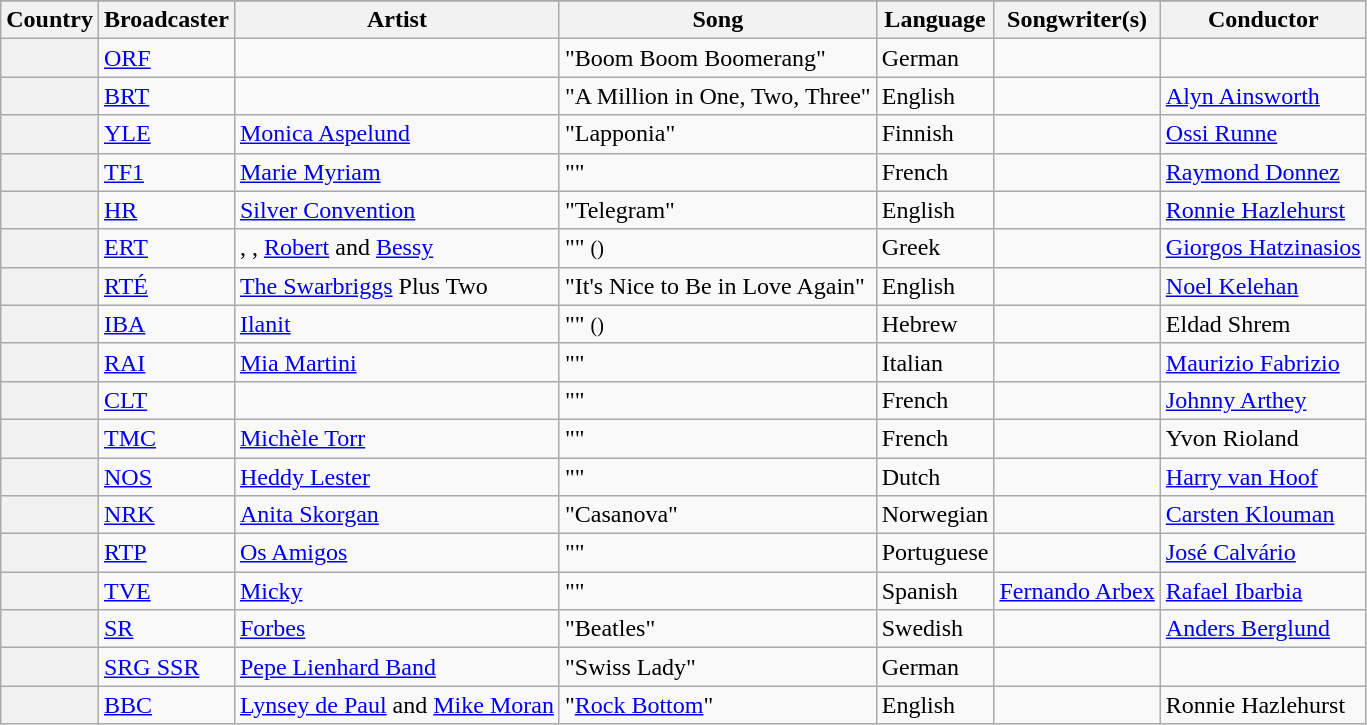<table class="wikitable plainrowheaders">
<tr>
</tr>
<tr>
<th scope="col">Country</th>
<th scope="col">Broadcaster</th>
<th scope="col">Artist</th>
<th scope="col">Song</th>
<th scope="col">Language</th>
<th scope="col">Songwriter(s)</th>
<th scope="col">Conductor</th>
</tr>
<tr>
<th scope="row"></th>
<td><a href='#'>ORF</a></td>
<td></td>
<td>"Boom Boom Boomerang"</td>
<td>German</td>
<td></td>
<td></td>
</tr>
<tr>
<th scope="row"></th>
<td><a href='#'>BRT</a></td>
<td></td>
<td>"A Million in One, Two, Three"</td>
<td>English</td>
<td></td>
<td><a href='#'>Alyn Ainsworth</a></td>
</tr>
<tr>
<th scope="row"></th>
<td><a href='#'>YLE</a></td>
<td><a href='#'>Monica Aspelund</a></td>
<td>"Lapponia"</td>
<td>Finnish</td>
<td></td>
<td><a href='#'>Ossi Runne</a></td>
</tr>
<tr>
<th scope="row"></th>
<td><a href='#'>TF1</a></td>
<td><a href='#'>Marie Myriam</a></td>
<td>""</td>
<td>French</td>
<td></td>
<td><a href='#'>Raymond Donnez</a></td>
</tr>
<tr>
<th scope="row"></th>
<td><a href='#'>HR</a></td>
<td><a href='#'>Silver Convention</a></td>
<td>"Telegram"</td>
<td>English</td>
<td></td>
<td><a href='#'>Ronnie Hazlehurst</a></td>
</tr>
<tr>
<th scope="row"></th>
<td><a href='#'>ERT</a></td>
<td>, , <a href='#'>Robert</a> and <a href='#'>Bessy</a></td>
<td>"" <small>()</small></td>
<td>Greek</td>
<td></td>
<td><a href='#'>Giorgos Hatzinasios</a></td>
</tr>
<tr>
<th scope="row"></th>
<td><a href='#'>RTÉ</a></td>
<td><a href='#'>The Swarbriggs</a> Plus Two</td>
<td>"It's Nice to Be in Love Again"</td>
<td>English</td>
<td></td>
<td><a href='#'>Noel Kelehan</a></td>
</tr>
<tr>
<th scope="row"></th>
<td><a href='#'>IBA</a></td>
<td><a href='#'>Ilanit</a></td>
<td>"" <small>()</small></td>
<td>Hebrew</td>
<td></td>
<td>Eldad Shrem</td>
</tr>
<tr>
<th scope="row"></th>
<td><a href='#'>RAI</a></td>
<td><a href='#'>Mia Martini</a></td>
<td>""</td>
<td>Italian</td>
<td></td>
<td><a href='#'>Maurizio Fabrizio</a></td>
</tr>
<tr>
<th scope="row"></th>
<td><a href='#'>CLT</a></td>
<td></td>
<td>""</td>
<td>French</td>
<td></td>
<td><a href='#'>Johnny Arthey</a></td>
</tr>
<tr>
<th scope="row"></th>
<td><a href='#'>TMC</a></td>
<td><a href='#'>Michèle Torr</a></td>
<td>""</td>
<td>French</td>
<td></td>
<td>Yvon Rioland</td>
</tr>
<tr>
<th scope="row"></th>
<td><a href='#'>NOS</a></td>
<td><a href='#'>Heddy Lester</a></td>
<td>""</td>
<td>Dutch</td>
<td></td>
<td><a href='#'>Harry van Hoof</a></td>
</tr>
<tr>
<th scope="row"></th>
<td><a href='#'>NRK</a></td>
<td><a href='#'>Anita Skorgan</a></td>
<td>"Casanova"</td>
<td>Norwegian</td>
<td></td>
<td><a href='#'>Carsten Klouman</a></td>
</tr>
<tr>
<th scope="row"></th>
<td><a href='#'>RTP</a></td>
<td><a href='#'>Os Amigos</a></td>
<td>""</td>
<td>Portuguese</td>
<td></td>
<td><a href='#'>José Calvário</a></td>
</tr>
<tr>
<th scope="row"></th>
<td><a href='#'>TVE</a></td>
<td><a href='#'>Micky</a></td>
<td>""</td>
<td>Spanish</td>
<td><a href='#'>Fernando Arbex</a></td>
<td><a href='#'>Rafael Ibarbia</a></td>
</tr>
<tr>
<th scope="row"></th>
<td><a href='#'>SR</a></td>
<td><a href='#'>Forbes</a></td>
<td>"Beatles"</td>
<td>Swedish</td>
<td></td>
<td><a href='#'>Anders Berglund</a></td>
</tr>
<tr>
<th scope="row"></th>
<td><a href='#'>SRG SSR</a></td>
<td><a href='#'>Pepe Lienhard Band</a></td>
<td>"Swiss Lady"</td>
<td>German</td>
<td></td>
<td></td>
</tr>
<tr>
<th scope="row"></th>
<td><a href='#'>BBC</a></td>
<td><a href='#'>Lynsey de Paul</a> and <a href='#'>Mike Moran</a></td>
<td>"<a href='#'>Rock Bottom</a>"</td>
<td>English</td>
<td></td>
<td>Ronnie Hazlehurst</td>
</tr>
</table>
